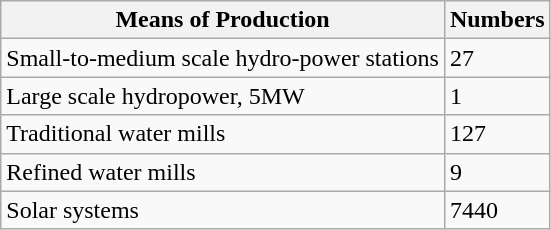<table class="wikitable">
<tr>
<th>Means of Production</th>
<th>Numbers</th>
</tr>
<tr>
<td>Small-to-medium scale hydro-power stations</td>
<td>27</td>
</tr>
<tr>
<td>Large scale hydropower, 5MW</td>
<td>1</td>
</tr>
<tr>
<td>Traditional water mills</td>
<td>127</td>
</tr>
<tr>
<td>Refined water mills</td>
<td>9</td>
</tr>
<tr>
<td>Solar systems</td>
<td>7440</td>
</tr>
</table>
